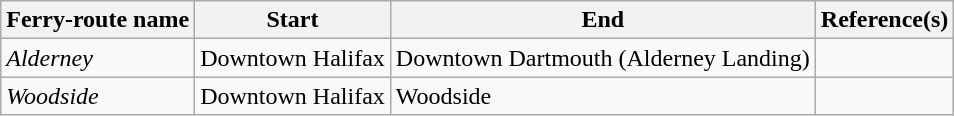<table class="wikitable sortable">
<tr>
<th>Ferry-route name</th>
<th>Start</th>
<th>End</th>
<th>Reference(s)</th>
</tr>
<tr>
<td><em>Alderney</em></td>
<td>Downtown Halifax</td>
<td>Downtown Dartmouth (Alderney Landing)</td>
<td></td>
</tr>
<tr>
<td><em>Woodside</em></td>
<td>Downtown Halifax</td>
<td>Woodside</td>
<td></td>
</tr>
</table>
